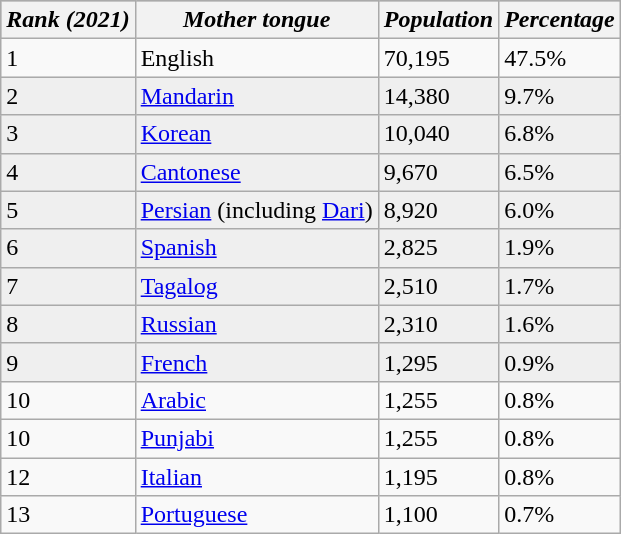<table class="wikitable sortable mw-collapsible" style="float:left;">
<tr style="background:darkGrey;">
<th><em>Rank (2021)</em></th>
<th><em>Mother tongue</em></th>
<th><em>Population</em></th>
<th><em>Percentage</em></th>
</tr>
<tr>
<td>1</td>
<td>English</td>
<td>70,195</td>
<td>47.5%</td>
</tr>
<tr style="background:#efefef; color:black">
<td>2</td>
<td><a href='#'>Mandarin</a></td>
<td>14,380</td>
<td>9.7%</td>
</tr>
<tr style="background:#efefef; color:black">
<td>3</td>
<td><a href='#'>Korean</a></td>
<td>10,040</td>
<td>6.8%</td>
</tr>
<tr style="background:#efefef; color:black">
<td>4</td>
<td><a href='#'>Cantonese</a></td>
<td>9,670</td>
<td>6.5%</td>
</tr>
<tr style="background:#efefef; color:black">
<td>5</td>
<td><a href='#'>Persian</a> (including <a href='#'>Dari</a>)</td>
<td>8,920</td>
<td>6.0%</td>
</tr>
<tr style="background:#efefef; color:black">
<td>6</td>
<td><a href='#'>Spanish</a></td>
<td>2,825</td>
<td>1.9%</td>
</tr>
<tr style="background:#efefef; color:black">
<td>7</td>
<td><a href='#'>Tagalog</a></td>
<td>2,510</td>
<td>1.7%</td>
</tr>
<tr style="background:#efefef; color:black">
<td>8</td>
<td><a href='#'>Russian</a></td>
<td>2,310</td>
<td>1.6%</td>
</tr>
<tr style="background:#efefef; color:black">
<td>9</td>
<td><a href='#'>French</a></td>
<td>1,295</td>
<td>0.9%</td>
</tr>
<tr>
<td>10</td>
<td><a href='#'>Arabic</a></td>
<td>1,255</td>
<td>0.8%</td>
</tr>
<tr>
<td>10</td>
<td><a href='#'>Punjabi</a></td>
<td>1,255</td>
<td>0.8%</td>
</tr>
<tr>
<td>12</td>
<td><a href='#'>Italian</a></td>
<td>1,195</td>
<td>0.8%</td>
</tr>
<tr>
<td>13</td>
<td><a href='#'>Portuguese</a></td>
<td>1,100</td>
<td>0.7%</td>
</tr>
</table>
